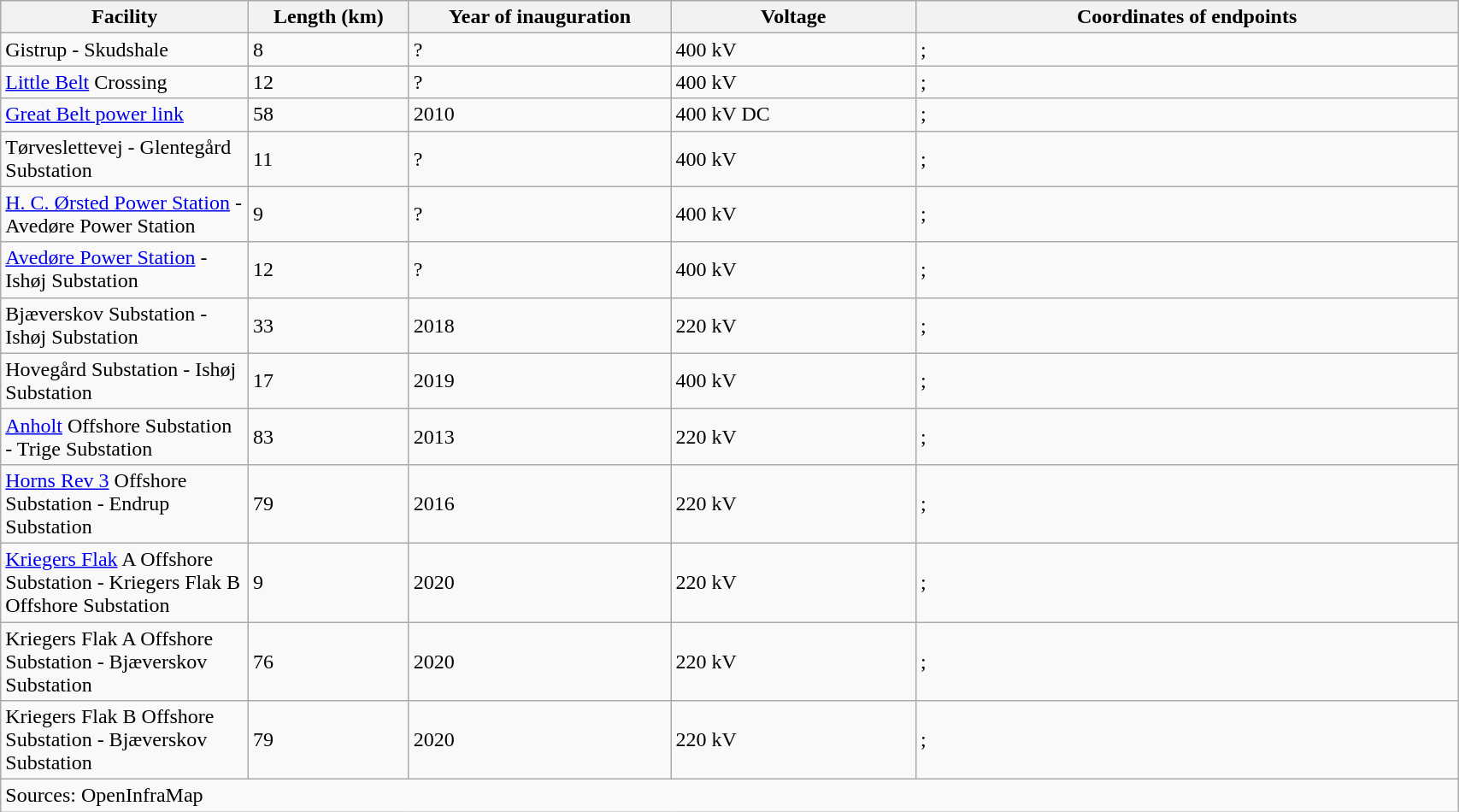<table class="wikitable sortable" width="90%">
<tr bgcolor="#dfdfdf">
<th width="17%">Facility</th>
<th width="11%">Length (km)</th>
<th width="18%">Year of inauguration</th>
<th>Voltage</th>
<th>Coordinates of endpoints</th>
</tr>
<tr>
<td>Gistrup - Skudshale</td>
<td>8</td>
<td>?</td>
<td>400 kV</td>
<td>;</td>
</tr>
<tr>
<td><a href='#'>Little Belt</a> Crossing</td>
<td>12</td>
<td>?</td>
<td>400 kV</td>
<td>;</td>
</tr>
<tr>
<td><a href='#'>Great Belt power link</a></td>
<td>58</td>
<td>2010</td>
<td>400 kV DC</td>
<td>;</td>
</tr>
<tr>
<td>Tørveslettevej - Glentegård Substation</td>
<td>11</td>
<td>?</td>
<td>400 kV</td>
<td>;</td>
</tr>
<tr>
<td><a href='#'>H. C. Ørsted Power Station</a> - Avedøre Power Station</td>
<td>9</td>
<td>?</td>
<td>400 kV</td>
<td>;</td>
</tr>
<tr>
<td><a href='#'>Avedøre Power Station</a> - Ishøj Substation</td>
<td>12</td>
<td>?</td>
<td>400 kV</td>
<td>;</td>
</tr>
<tr>
<td>Bjæverskov Substation - Ishøj Substation</td>
<td>33</td>
<td>2018</td>
<td>220 kV</td>
<td>;</td>
</tr>
<tr>
<td>Hovegård Substation - Ishøj Substation</td>
<td>17</td>
<td>2019</td>
<td>400 kV</td>
<td>;</td>
</tr>
<tr>
<td><a href='#'>Anholt</a> Offshore Substation - Trige Substation</td>
<td>83</td>
<td>2013</td>
<td>220 kV</td>
<td>;</td>
</tr>
<tr>
<td><a href='#'>Horns Rev 3</a> Offshore Substation - Endrup Substation</td>
<td>79</td>
<td>2016</td>
<td>220 kV</td>
<td>;</td>
</tr>
<tr>
<td><a href='#'>Kriegers Flak</a> A Offshore Substation - Kriegers Flak B Offshore Substation</td>
<td>9</td>
<td>2020</td>
<td>220 kV</td>
<td>;</td>
</tr>
<tr>
<td>Kriegers Flak A Offshore Substation - Bjæverskov Substation</td>
<td>76</td>
<td>2020</td>
<td>220 kV</td>
<td>;</td>
</tr>
<tr>
<td>Kriegers Flak B Offshore Substation - Bjæverskov Substation</td>
<td>79</td>
<td>2020</td>
<td>220 kV</td>
<td>;</td>
</tr>
<tr>
<td colspan="5">Sources: OpenInfraMap</td>
</tr>
</table>
